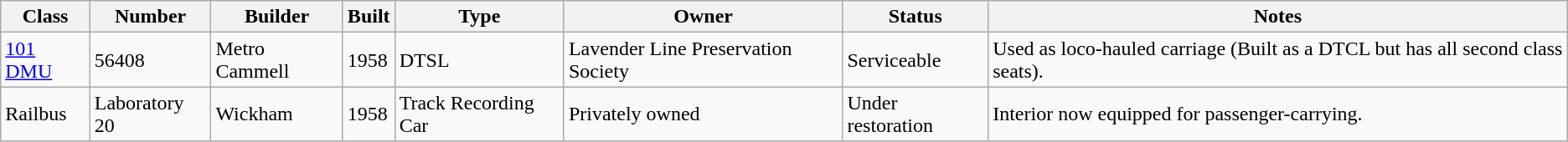<table class="wikitable sortable">
<tr>
<th>Class</th>
<th>Number</th>
<th>Builder</th>
<th>Built</th>
<th>Type</th>
<th>Owner</th>
<th>Status</th>
<th>Notes</th>
</tr>
<tr>
<td><a href='#'>101 DMU</a></td>
<td>56408</td>
<td>Metro Cammell</td>
<td>1958</td>
<td>DTSL</td>
<td>Lavender Line Preservation Society</td>
<td>Serviceable</td>
<td>Used as loco-hauled carriage (Built as a DTCL but has all second class seats).</td>
</tr>
<tr>
<td>Railbus</td>
<td>Laboratory 20</td>
<td>Wickham</td>
<td>1958</td>
<td>Track Recording Car</td>
<td>Privately owned</td>
<td>Under restoration</td>
<td>Interior now equipped for passenger-carrying.</td>
</tr>
</table>
